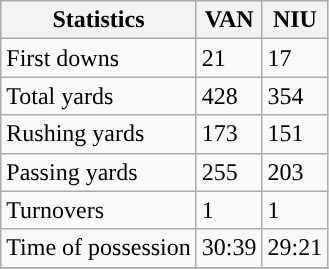<table class="wikitable">
<tr>
<th>Statistics</th>
<th>VAN</th>
<th>NIU</th>
</tr>
<tr>
<td>First downs</td>
<td>21</td>
<td>17</td>
</tr>
<tr>
<td>Total yards</td>
<td>428</td>
<td>354</td>
</tr>
<tr>
<td>Rushing yards</td>
<td>173</td>
<td>151</td>
</tr>
<tr>
<td>Passing yards</td>
<td>255</td>
<td>203</td>
</tr>
<tr>
<td>Turnovers</td>
<td>1</td>
<td>1</td>
</tr>
<tr>
<td>Time of possession</td>
<td>30:39</td>
<td>29:21</td>
</tr>
<tr>
</tr>
</table>
